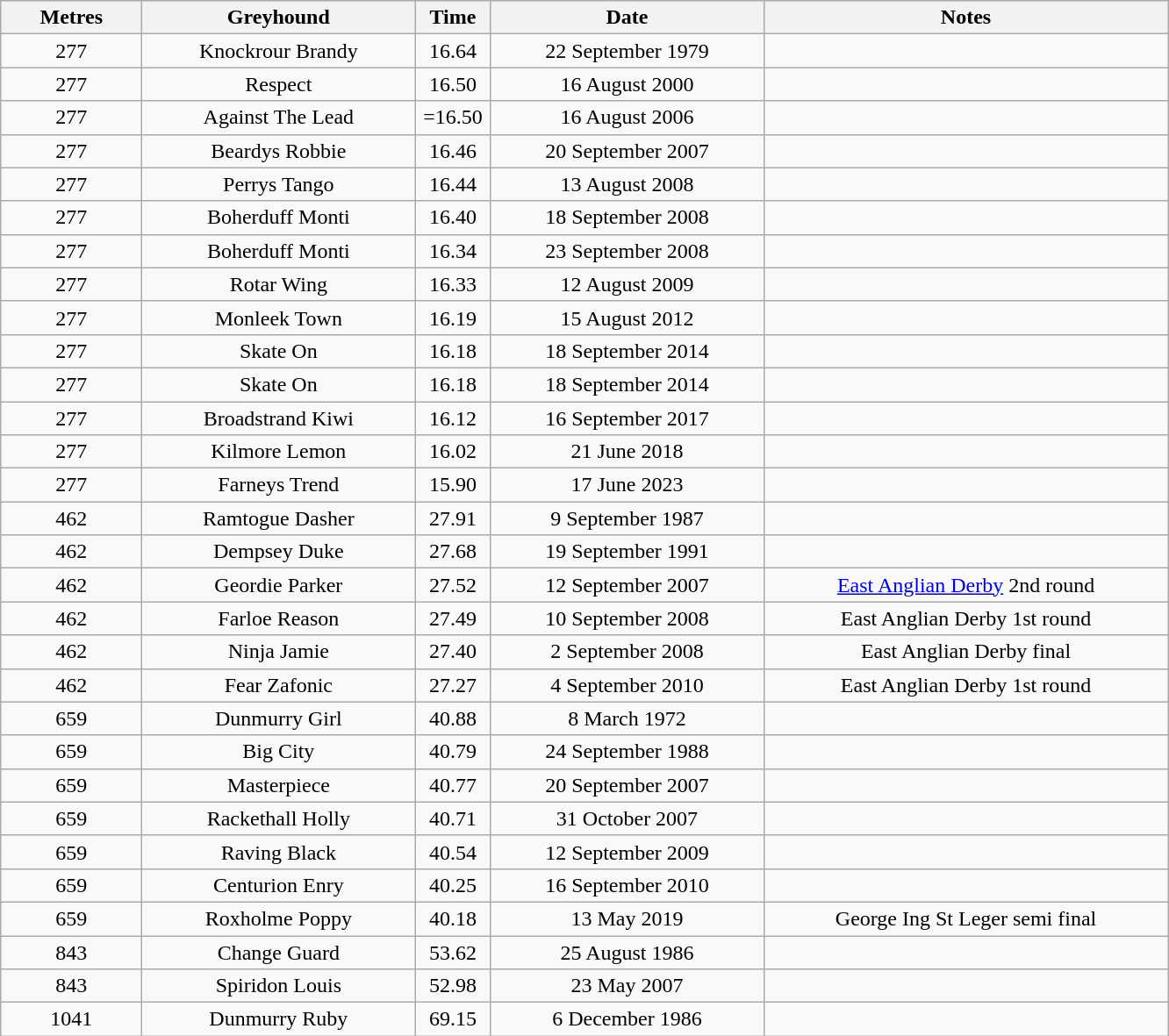<table class="wikitable" style="font-size: 100%">
<tr>
<th width=100>Metres</th>
<th width=200>Greyhound</th>
<th width=50>Time</th>
<th width=200>Date</th>
<th width=300>Notes</th>
</tr>
<tr align=center>
<td>277</td>
<td>Knockrour Brandy</td>
<td>16.64</td>
<td>22 September 1979</td>
<td></td>
</tr>
<tr align=center>
<td>277</td>
<td>Respect</td>
<td>16.50</td>
<td>16 August 2000</td>
<td></td>
</tr>
<tr align=center>
<td>277</td>
<td>Against The Lead</td>
<td>=16.50</td>
<td>16 August 2006</td>
<td></td>
</tr>
<tr align=center>
<td>277</td>
<td>Beardys Robbie</td>
<td>16.46</td>
<td>20 September 2007</td>
<td></td>
</tr>
<tr align=center>
<td>277</td>
<td>Perrys Tango</td>
<td>16.44</td>
<td>13 August 2008</td>
<td></td>
</tr>
<tr align=center>
<td>277</td>
<td>Boherduff Monti</td>
<td>16.40</td>
<td>18 September 2008</td>
<td></td>
</tr>
<tr align=center>
<td>277</td>
<td>Boherduff Monti</td>
<td>16.34</td>
<td>23 September 2008</td>
<td></td>
</tr>
<tr align=center>
<td>277</td>
<td>Rotar Wing</td>
<td>16.33</td>
<td>12 August 2009</td>
<td></td>
</tr>
<tr align=center>
<td>277</td>
<td>Monleek Town</td>
<td>16.19</td>
<td>15 August 2012</td>
<td></td>
</tr>
<tr align=center>
<td>277</td>
<td>Skate On</td>
<td>16.18</td>
<td>18 September 2014</td>
<td></td>
</tr>
<tr align=center>
<td>277</td>
<td>Skate On </td>
<td>16.18</td>
<td>18 September 2014</td>
<td></td>
</tr>
<tr align=center>
<td>277</td>
<td>Broadstrand Kiwi </td>
<td>16.12</td>
<td>16 September 2017</td>
<td></td>
</tr>
<tr align=center>
<td>277</td>
<td>Kilmore Lemon</td>
<td>16.02</td>
<td>21 June 2018</td>
<td></td>
</tr>
<tr align=center>
<td>277</td>
<td>Farneys Trend</td>
<td>15.90</td>
<td>17 June 2023</td>
<td></td>
</tr>
<tr align=center>
<td>462</td>
<td>Ramtogue Dasher</td>
<td>27.91</td>
<td>9 September 1987</td>
<td></td>
</tr>
<tr align=center>
<td>462</td>
<td>Dempsey Duke</td>
<td>27.68</td>
<td>19 September 1991</td>
<td></td>
</tr>
<tr align=center>
<td>462</td>
<td>Geordie Parker</td>
<td>27.52</td>
<td>12 September 2007</td>
<td><a href='#'>East Anglian Derby</a> 2nd round</td>
</tr>
<tr align=center>
<td>462</td>
<td>Farloe Reason</td>
<td>27.49</td>
<td>10 September 2008</td>
<td>East Anglian Derby 1st round</td>
</tr>
<tr align=center>
<td>462</td>
<td>Ninja Jamie</td>
<td>27.40</td>
<td>2 September 2008</td>
<td>East Anglian Derby final</td>
</tr>
<tr align=center>
<td>462</td>
<td>Fear Zafonic</td>
<td>27.27</td>
<td>4 September 2010</td>
<td>East Anglian Derby 1st round</td>
</tr>
<tr align=center>
<td>659</td>
<td>Dunmurry Girl</td>
<td>40.88</td>
<td>8 March 1972</td>
<td></td>
</tr>
<tr align=center>
<td>659</td>
<td>Big City</td>
<td>40.79</td>
<td>24 September 1988</td>
<td></td>
</tr>
<tr align=center>
<td>659</td>
<td>Masterpiece</td>
<td>40.77</td>
<td>20 September 2007</td>
<td></td>
</tr>
<tr align=center>
<td>659</td>
<td>Rackethall Holly</td>
<td>40.71</td>
<td>31 October 2007</td>
<td></td>
</tr>
<tr align=center>
<td>659</td>
<td>Raving Black</td>
<td>40.54</td>
<td>12 September 2009</td>
<td></td>
</tr>
<tr align=center>
<td>659</td>
<td>Centurion Enry </td>
<td>40.25</td>
<td>16 September 2010</td>
<td></td>
</tr>
<tr align=center>
<td>659</td>
<td>Roxholme Poppy </td>
<td>40.18</td>
<td>13 May 2019</td>
<td>George Ing St Leger semi final</td>
</tr>
<tr align=center>
<td>843</td>
<td>Change Guard</td>
<td>53.62</td>
<td>25 August 1986</td>
<td></td>
</tr>
<tr align=center>
<td>843</td>
<td>Spiridon Louis</td>
<td>52.98</td>
<td>23 May 2007</td>
<td></td>
</tr>
<tr align=center>
<td>1041</td>
<td>Dunmurry Ruby</td>
<td>69.15</td>
<td>6 December 1986</td>
<td></td>
</tr>
</table>
